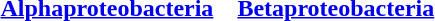<table>
<tr valign=top>
<td><br><strong><a href='#'>Alphaproteobacteria</a></strong>



</td>
<td><br>



</td>
<td><br></td>
<td><br><br></td>
<td><br><strong><a href='#'>Betaproteobacteria</a></strong>



</td>
</tr>
</table>
